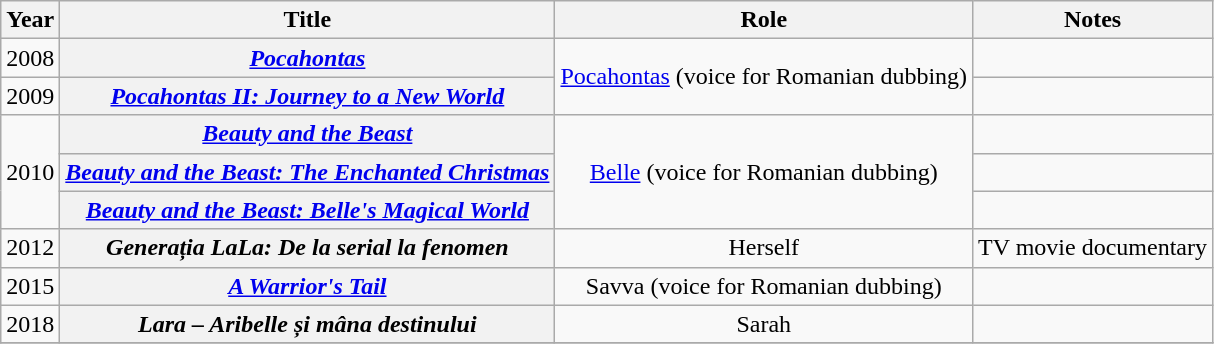<table class="wikitable plainrowheaders" style="text-align:center;">
<tr>
<th scope="col">Year</th>
<th scope="col">Title</th>
<th scope="col">Role</th>
<th scope="col" class="unsortable">Notes</th>
</tr>
<tr>
<td>2008</td>
<th scope="row"><em><a href='#'>Pocahontas</a></em></th>
<td rowspan=2><a href='#'>Pocahontas</a> (voice for Romanian dubbing)</td>
<td></td>
</tr>
<tr>
<td>2009</td>
<th scope="row"><em><a href='#'>Pocahontas II: Journey to a New World</a></em></th>
<td></td>
</tr>
<tr>
<td rowspan=3>2010</td>
<th scope="row"><em><a href='#'>Beauty and the Beast</a></em></th>
<td rowspan=3><a href='#'>Belle</a> (voice for Romanian dubbing)</td>
<td></td>
</tr>
<tr>
<th scope="row"><em><a href='#'>Beauty and the Beast: The Enchanted Christmas</a></em></th>
<td></td>
</tr>
<tr>
<th scope="row"><em><a href='#'>Beauty and the Beast: Belle's Magical World</a></em></th>
<td></td>
</tr>
<tr>
<td>2012</td>
<th scope="row"><em>Generația LaLa: De la serial la fenomen</em></th>
<td>Herself</td>
<td>TV movie documentary</td>
</tr>
<tr>
<td>2015</td>
<th scope="row"><em><a href='#'>A Warrior's Tail</a></em></th>
<td>Savva (voice for Romanian dubbing)</td>
<td></td>
</tr>
<tr>
<td>2018</td>
<th scope="row"><em>Lara – Aribelle și mâna destinului</em></th>
<td>Sarah</td>
<td></td>
</tr>
<tr>
</tr>
</table>
